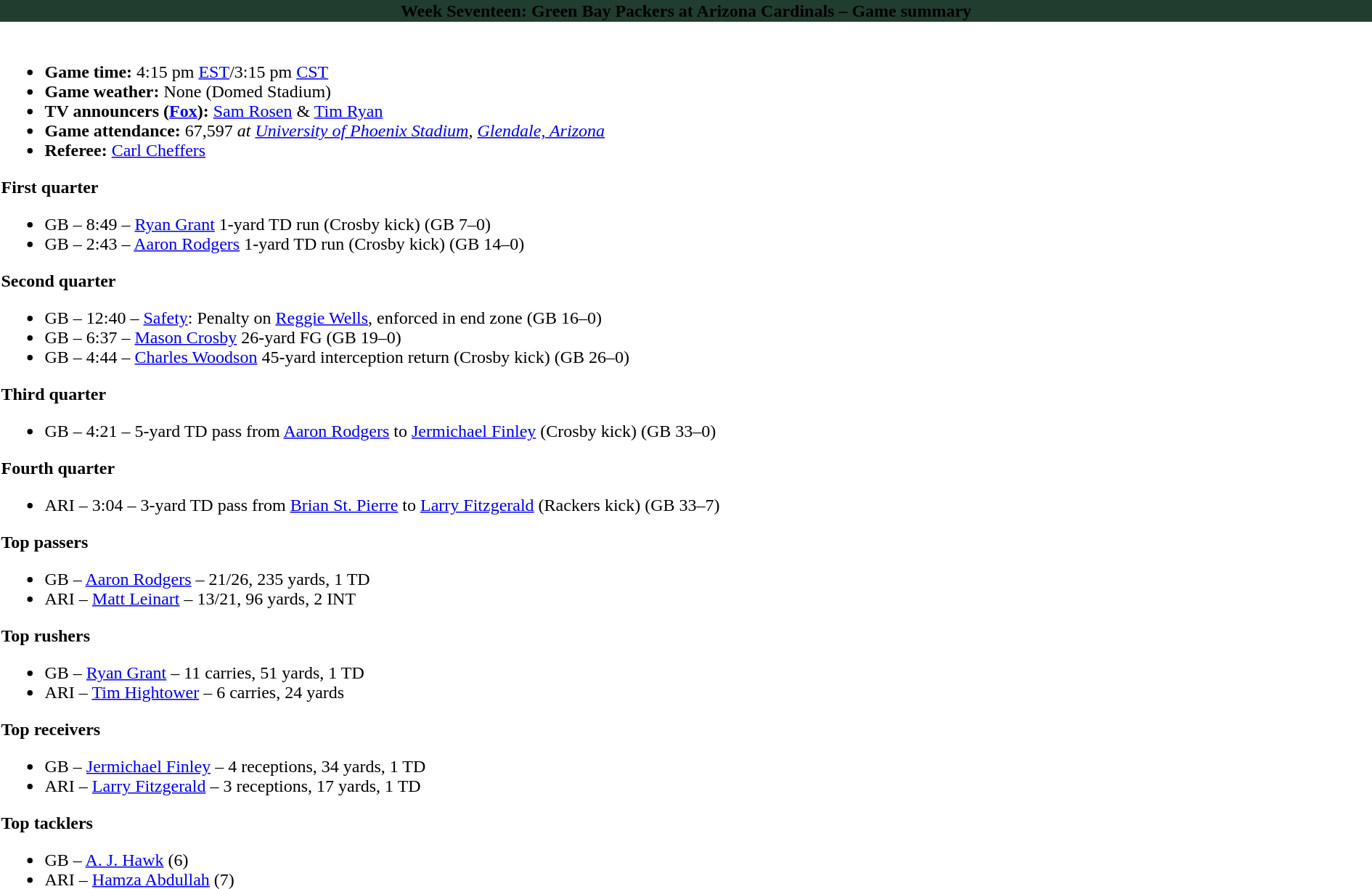<table class="toccolours"  style="width:100%; margin:auto;">
<tr>
<th style="background:#213D30"><span>Week Seventeen: Green Bay Packers at Arizona Cardinals – Game summary</span></th>
</tr>
<tr>
<td><br>
<ul><li><strong>Game time:</strong> 4:15 pm <a href='#'>EST</a>/3:15 pm <a href='#'>CST</a></li><li><strong>Game weather:</strong> None (Domed Stadium)</li><li><strong>TV announcers (<a href='#'>Fox</a>):</strong> <a href='#'>Sam Rosen</a> & <a href='#'>Tim Ryan</a></li><li><strong>Game attendance:</strong> 67,597 <em>at <a href='#'>University of Phoenix Stadium</a>, <a href='#'>Glendale, Arizona</a></em></li><li><strong>Referee:</strong> <a href='#'>Carl Cheffers</a></li></ul><strong>First quarter</strong><ul><li>GB – 8:49 – <a href='#'>Ryan Grant</a> 1-yard TD run (Crosby kick) (GB 7–0)</li><li>GB – 2:43 – <a href='#'>Aaron Rodgers</a> 1-yard TD run (Crosby kick) (GB 14–0)</li></ul><strong>Second quarter</strong><ul><li>GB – 12:40 – <a href='#'>Safety</a>: Penalty on <a href='#'>Reggie Wells</a>, enforced in end zone (GB 16–0)</li><li>GB – 6:37 – <a href='#'>Mason Crosby</a> 26-yard FG (GB 19–0)</li><li>GB – 4:44 – <a href='#'>Charles Woodson</a> 45-yard interception return (Crosby kick) (GB 26–0)</li></ul><strong>Third quarter</strong><ul><li>GB – 4:21 – 5-yard TD pass from <a href='#'>Aaron Rodgers</a> to <a href='#'>Jermichael Finley</a> (Crosby kick) (GB 33–0)</li></ul><strong>Fourth quarter</strong><ul><li>ARI – 3:04 – 3-yard TD pass from <a href='#'>Brian St. Pierre</a> to <a href='#'>Larry Fitzgerald</a> (Rackers kick) (GB 33–7)</li></ul>

<strong>Top passers</strong><ul><li>GB – <a href='#'>Aaron Rodgers</a> – 21/26, 235 yards, 1 TD</li><li>ARI – <a href='#'>Matt Leinart</a> – 13/21, 96 yards, 2 INT</li></ul><strong>Top rushers</strong><ul><li>GB – <a href='#'>Ryan Grant</a> – 11 carries, 51 yards, 1 TD</li><li>ARI – <a href='#'>Tim Hightower</a> – 6 carries, 24 yards</li></ul><strong>Top receivers</strong><ul><li>GB – <a href='#'>Jermichael Finley</a> – 4 receptions, 34 yards, 1 TD</li><li>ARI – <a href='#'>Larry Fitzgerald</a> – 3 receptions, 17 yards, 1 TD</li></ul><strong>Top tacklers</strong><ul><li>GB – <a href='#'>A. J. Hawk</a> (6)</li><li>ARI – <a href='#'>Hamza Abdullah</a> (7)</li></ul></td>
</tr>
</table>
